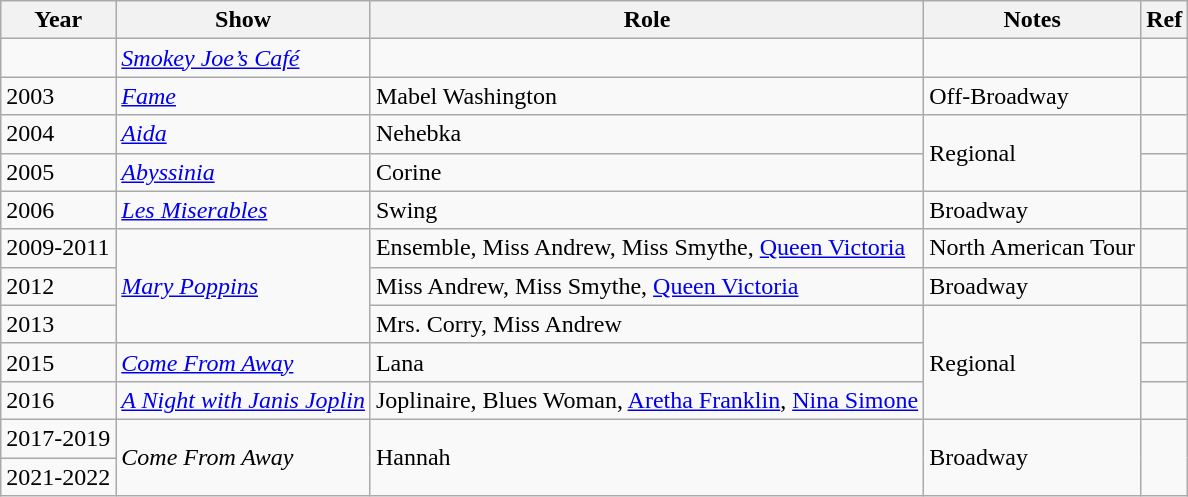<table class="wikitable">
<tr>
<th>Year</th>
<th>Show</th>
<th>Role</th>
<th>Notes</th>
<th>Ref</th>
</tr>
<tr>
<td></td>
<td><em><a href='#'>Smokey Joe’s Café</a></em></td>
<td></td>
<td></td>
<td></td>
</tr>
<tr>
<td>2003</td>
<td><em><a href='#'>Fame</a></em></td>
<td>Mabel Washington</td>
<td>Off-Broadway</td>
<td></td>
</tr>
<tr>
<td>2004</td>
<td><em><a href='#'>Aida</a></em></td>
<td>Nehebka</td>
<td rowspan="2">Regional</td>
<td></td>
</tr>
<tr>
<td>2005</td>
<td><em><a href='#'>Abyssinia</a></em></td>
<td>Corine</td>
<td></td>
</tr>
<tr>
<td>2006</td>
<td><em><a href='#'>Les Miserables</a></em></td>
<td>Swing</td>
<td>Broadway</td>
<td></td>
</tr>
<tr>
<td>2009-2011</td>
<td rowspan="3"><em><a href='#'>Mary Poppins</a></em></td>
<td>Ensemble, Miss Andrew, Miss Smythe, <a href='#'>Queen Victoria</a></td>
<td>North American Tour</td>
<td></td>
</tr>
<tr>
<td>2012</td>
<td>Miss Andrew, Miss Smythe, <a href='#'>Queen Victoria</a></td>
<td>Broadway</td>
<td></td>
</tr>
<tr>
<td>2013</td>
<td>Mrs. Corry, Miss Andrew</td>
<td rowspan="3">Regional</td>
<td></td>
</tr>
<tr>
<td>2015</td>
<td><em><a href='#'>Come From Away</a></em></td>
<td>Lana</td>
<td></td>
</tr>
<tr>
<td>2016</td>
<td><em><a href='#'>A Night with Janis Joplin</a></em></td>
<td>Joplinaire, Blues Woman, <a href='#'>Aretha Franklin</a>, <a href='#'>Nina Simone</a></td>
<td></td>
</tr>
<tr>
<td>2017-2019</td>
<td rowspan="2"><em>Come From Away</em></td>
<td rowspan="2">Hannah</td>
<td rowspan="2">Broadway</td>
<td rowspan="2"></td>
</tr>
<tr>
<td>2021-2022</td>
</tr>
</table>
